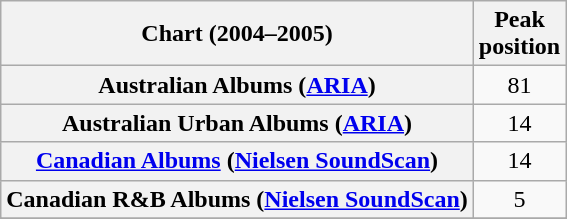<table class="wikitable sortable plainrowheaders" style="text-align:center">
<tr>
<th scope="col">Chart (2004–2005)</th>
<th scope="col">Peak<br> position</th>
</tr>
<tr>
<th scope="row">Australian Albums (<a href='#'>ARIA</a>)</th>
<td>81</td>
</tr>
<tr>
<th scope="row">Australian Urban Albums (<a href='#'>ARIA</a>)</th>
<td>14</td>
</tr>
<tr>
<th scope="row"><a href='#'>Canadian Albums</a> (<a href='#'>Nielsen SoundScan</a>)</th>
<td>14</td>
</tr>
<tr>
<th scope="row">Canadian R&B Albums (<a href='#'>Nielsen SoundScan</a>)</th>
<td>5</td>
</tr>
<tr>
</tr>
<tr>
</tr>
<tr>
</tr>
<tr>
</tr>
<tr>
</tr>
<tr>
</tr>
<tr>
</tr>
<tr>
</tr>
<tr>
</tr>
</table>
